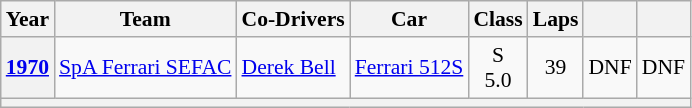<table class="wikitable" style="text-align:center; font-size:90%">
<tr>
<th>Year</th>
<th>Team</th>
<th>Co-Drivers</th>
<th>Car</th>
<th>Class</th>
<th>Laps</th>
<th></th>
<th></th>
</tr>
<tr>
<th><a href='#'>1970</a></th>
<td align="left"> <a href='#'>SpA Ferrari SEFAC</a></td>
<td align="left"> <a href='#'>Derek Bell</a></td>
<td align="left"><a href='#'>Ferrari 512S</a></td>
<td>S<br>5.0</td>
<td>39</td>
<td>DNF</td>
<td>DNF</td>
</tr>
<tr>
<th colspan="8"></th>
</tr>
</table>
